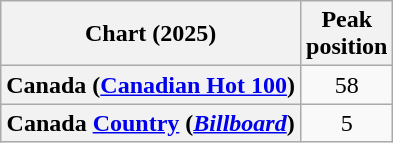<table class="wikitable sortable plainrowheaders" style="text-align:center">
<tr>
<th scope="col">Chart (2025)</th>
<th scope="col">Peak<br>position</th>
</tr>
<tr>
<th scope="row">Canada (<a href='#'>Canadian Hot 100</a>)</th>
<td>58</td>
</tr>
<tr>
<th scope="row">Canada <a href='#'>Country</a> (<em><a href='#'>Billboard</a></em>)</th>
<td>5</td>
</tr>
</table>
